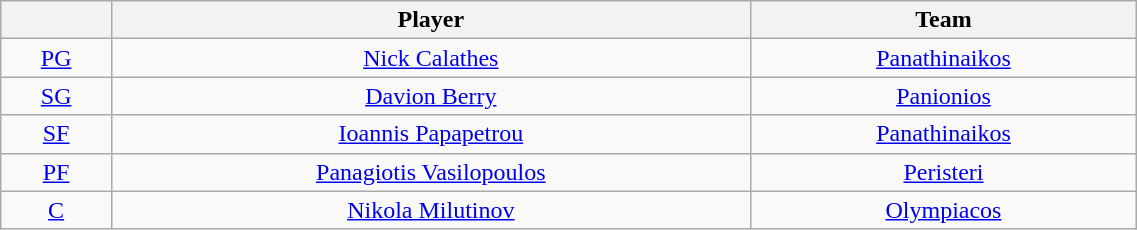<table class="wikitable" style="text-align: center;" width="60%">
<tr>
<th style="text-align:center;"></th>
<th style="text-align:center;">Player</th>
<th style="text-align:center;">Team</th>
</tr>
<tr>
<td style="text-align:center;"><a href='#'>PG</a></td>
<td> <a href='#'>Nick Calathes</a></td>
<td><a href='#'>Panathinaikos</a></td>
</tr>
<tr>
<td style="text-align:center;"><a href='#'>SG</a></td>
<td> <a href='#'>Davion Berry</a></td>
<td><a href='#'>Panionios</a></td>
</tr>
<tr>
<td style="text-align:center;"><a href='#'>SF</a></td>
<td> <a href='#'>Ioannis Papapetrou</a></td>
<td><a href='#'>Panathinaikos</a></td>
</tr>
<tr>
<td style="text-align:center;"><a href='#'>PF</a></td>
<td> <a href='#'>Panagiotis Vasilopoulos</a></td>
<td><a href='#'>Peristeri</a></td>
</tr>
<tr>
<td style="text-align:center;"><a href='#'>C</a></td>
<td> <a href='#'>Nikola Milutinov</a></td>
<td><a href='#'>Olympiacos</a></td>
</tr>
</table>
